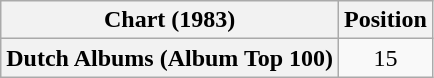<table class="wikitable plainrowheaders" style="text-align:center">
<tr>
<th scope="col">Chart (1983)</th>
<th scope="col">Position</th>
</tr>
<tr>
<th scope="row">Dutch Albums (Album Top 100)</th>
<td align="center">15</td>
</tr>
</table>
